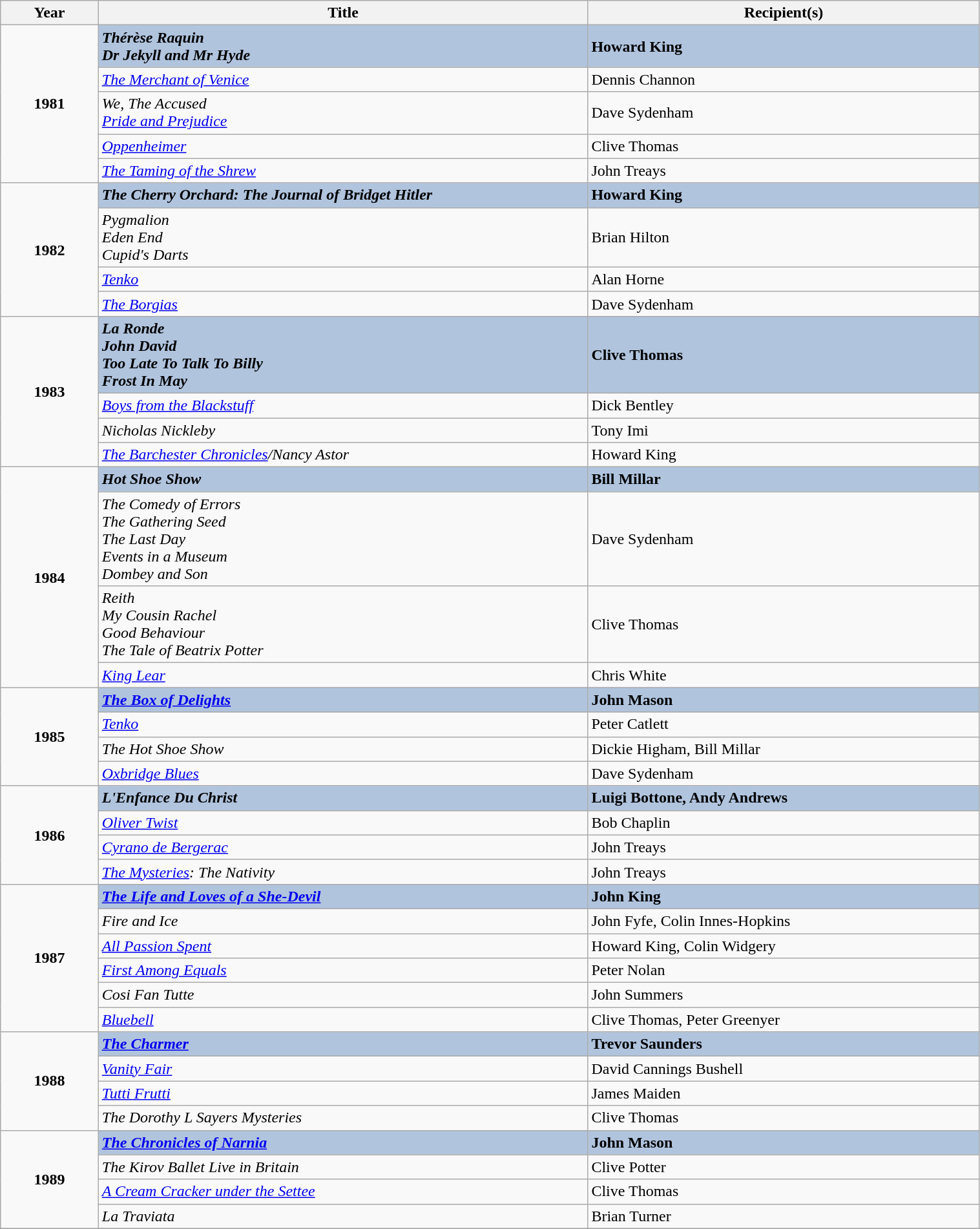<table class="wikitable" width="80%">
<tr>
<th width=5%>Year</th>
<th width=25%><strong>Title</strong></th>
<th width=20%><strong>Recipient(s)</strong></th>
</tr>
<tr>
<td rowspan="5" style="text-align:center;"><strong>1981</strong></td>
<td style="background:#B0C4DE;"><strong><em>Thérèse Raquin<br>Dr Jekyll and Mr Hyde</em></strong></td>
<td style="background:#B0C4DE;"><strong>Howard King</strong></td>
</tr>
<tr>
<td><em><a href='#'>The Merchant of Venice</a></em></td>
<td>Dennis Channon</td>
</tr>
<tr>
<td><em>We, The Accused<br><a href='#'>Pride and Prejudice</a></em></td>
<td>Dave Sydenham</td>
</tr>
<tr>
<td><em><a href='#'>Oppenheimer</a></em></td>
<td>Clive Thomas</td>
</tr>
<tr>
<td><em><a href='#'>The Taming of the Shrew</a></em></td>
<td>John Treays</td>
</tr>
<tr>
<td rowspan="4" style="text-align:center;"><strong>1982</strong></td>
<td style="background:#B0C4DE;"><strong><em>The Cherry Orchard: The Journal of Bridget Hitler</em></strong></td>
<td style="background:#B0C4DE;"><strong>Howard King</strong></td>
</tr>
<tr>
<td><em>Pygmalion<br>Eden End<br>Cupid's Darts</em></td>
<td>Brian Hilton</td>
</tr>
<tr>
<td><em><a href='#'>Tenko</a></em></td>
<td>Alan Horne</td>
</tr>
<tr>
<td><em><a href='#'>The Borgias</a></em></td>
<td>Dave Sydenham</td>
</tr>
<tr>
<td rowspan="4" style="text-align:center;"><strong>1983</strong></td>
<td style="background:#B0C4DE;"><strong><em>La Ronde<br>John David<br>Too Late To Talk To Billy<br>Frost In May</em></strong></td>
<td style="background:#B0C4DE;"><strong>Clive Thomas</strong></td>
</tr>
<tr>
<td><em><a href='#'>Boys from the Blackstuff</a></em></td>
<td>Dick Bentley</td>
</tr>
<tr>
<td><em>Nicholas Nickleby</em></td>
<td>Tony Imi</td>
</tr>
<tr>
<td><em><a href='#'>The Barchester Chronicles</a>/Nancy Astor</em></td>
<td>Howard King</td>
</tr>
<tr>
<td rowspan="4" style="text-align:center;"><strong>1984</strong></td>
<td style="background:#B0C4DE;"><strong><em>Hot Shoe Show</em></strong></td>
<td style="background:#B0C4DE;"><strong>Bill Millar</strong></td>
</tr>
<tr>
<td><em>The Comedy of Errors<br>The Gathering Seed<br>The Last Day<br>Events in a Museum<br>Dombey and Son</em></td>
<td>Dave Sydenham</td>
</tr>
<tr>
<td><em>Reith<br>My Cousin Rachel<br>Good Behaviour<br>The Tale of Beatrix Potter</em></td>
<td>Clive Thomas</td>
</tr>
<tr>
<td><em><a href='#'>King Lear</a></em></td>
<td>Chris White</td>
</tr>
<tr>
<td rowspan="4" style="text-align:center;"><strong>1985</strong></td>
<td style="background:#B0C4DE;"><strong><em><a href='#'>The Box of Delights</a></em></strong></td>
<td style="background:#B0C4DE;"><strong>John Mason</strong></td>
</tr>
<tr>
<td><em><a href='#'>Tenko</a></em></td>
<td>Peter Catlett</td>
</tr>
<tr>
<td><em>The Hot Shoe Show</em></td>
<td>Dickie Higham, Bill Millar</td>
</tr>
<tr>
<td><em><a href='#'>Oxbridge Blues</a></em></td>
<td>Dave Sydenham</td>
</tr>
<tr>
<td rowspan="4" style="text-align:center;"><strong>1986</strong></td>
<td style="background:#B0C4DE;"><strong><em>L'Enfance Du Christ</em></strong></td>
<td style="background:#B0C4DE;"><strong>Luigi Bottone, Andy Andrews</strong></td>
</tr>
<tr>
<td><em><a href='#'>Oliver Twist</a></em></td>
<td>Bob Chaplin</td>
</tr>
<tr>
<td><em><a href='#'>Cyrano de Bergerac</a></em></td>
<td>John Treays</td>
</tr>
<tr>
<td><em><a href='#'>The Mysteries</a>: The Nativity</em></td>
<td>John Treays</td>
</tr>
<tr>
<td rowspan="6" style="text-align:center;"><strong>1987</strong></td>
<td style="background:#B0C4DE;"><strong><em><a href='#'>The Life and Loves of a She-Devil</a></em></strong></td>
<td style="background:#B0C4DE;"><strong>John King</strong></td>
</tr>
<tr>
<td><em>Fire and Ice</em></td>
<td>John Fyfe, Colin Innes-Hopkins</td>
</tr>
<tr>
<td><em><a href='#'>All Passion Spent</a></em></td>
<td>Howard King, Colin Widgery</td>
</tr>
<tr>
<td><em><a href='#'>First Among Equals</a></em></td>
<td>Peter Nolan</td>
</tr>
<tr>
<td><em>Cosi Fan Tutte</em></td>
<td>John Summers</td>
</tr>
<tr>
<td><em><a href='#'>Bluebell</a></em></td>
<td>Clive Thomas, Peter Greenyer</td>
</tr>
<tr>
<td rowspan="4" style="text-align:center;"><strong>1988</strong></td>
<td style="background:#B0C4DE;"><strong><em><a href='#'>The Charmer</a></em></strong></td>
<td style="background:#B0C4DE;"><strong>Trevor Saunders</strong></td>
</tr>
<tr>
<td><em><a href='#'>Vanity Fair</a></em></td>
<td>David Cannings Bushell</td>
</tr>
<tr>
<td><em><a href='#'>Tutti Frutti</a></em></td>
<td>James Maiden</td>
</tr>
<tr>
<td><em>The Dorothy L Sayers Mysteries</em></td>
<td>Clive Thomas</td>
</tr>
<tr>
<td rowspan="4" style="text-align:center;"><strong>1989</strong></td>
<td style="background:#B0C4DE;"><strong><em><a href='#'>The Chronicles of Narnia</a></em></strong></td>
<td style="background:#B0C4DE;"><strong>John Mason</strong></td>
</tr>
<tr>
<td><em>The Kirov Ballet Live in Britain</em></td>
<td>Clive Potter</td>
</tr>
<tr>
<td><em><a href='#'>A Cream Cracker under the Settee</a></em></td>
<td>Clive Thomas</td>
</tr>
<tr>
<td><em>La Traviata</em></td>
<td>Brian Turner</td>
</tr>
<tr>
</tr>
</table>
